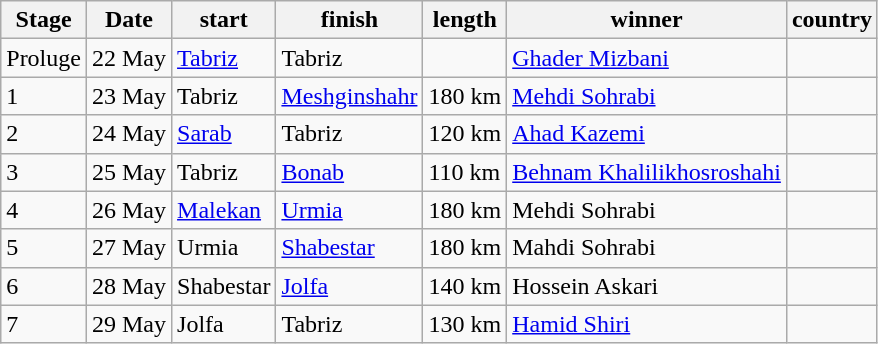<table class="wikitable">
<tr>
<th>Stage</th>
<th>Date</th>
<th>start</th>
<th>finish</th>
<th>length</th>
<th>winner</th>
<th>country</th>
</tr>
<tr>
<td>Proluge</td>
<td>22 May</td>
<td><a href='#'>Tabriz</a></td>
<td>Tabriz</td>
<td></td>
<td><a href='#'>Ghader Mizbani</a></td>
<td></td>
</tr>
<tr>
<td>1</td>
<td>23 May</td>
<td>Tabriz</td>
<td><a href='#'>Meshginshahr</a></td>
<td>180 km</td>
<td><a href='#'>Mehdi Sohrabi</a></td>
<td></td>
</tr>
<tr>
<td>2</td>
<td>24 May</td>
<td><a href='#'>Sarab</a></td>
<td>Tabriz</td>
<td>120 km</td>
<td><a href='#'>Ahad Kazemi</a></td>
<td></td>
</tr>
<tr>
<td>3</td>
<td>25 May</td>
<td>Tabriz</td>
<td><a href='#'>Bonab</a></td>
<td>110 km</td>
<td><a href='#'>Behnam Khalilikhosroshahi</a></td>
<td></td>
</tr>
<tr>
<td>4</td>
<td>26 May</td>
<td><a href='#'>Malekan</a></td>
<td><a href='#'>Urmia</a></td>
<td>180 km</td>
<td>Mehdi Sohrabi</td>
<td></td>
</tr>
<tr>
<td>5</td>
<td>27 May</td>
<td>Urmia</td>
<td><a href='#'>Shabestar</a></td>
<td>180 km</td>
<td>Mahdi Sohrabi</td>
<td></td>
</tr>
<tr>
<td>6</td>
<td>28 May</td>
<td>Shabestar</td>
<td><a href='#'>Jolfa</a></td>
<td>140 km</td>
<td>Hossein Askari</td>
<td></td>
</tr>
<tr>
<td>7</td>
<td>29 May</td>
<td>Jolfa</td>
<td>Tabriz</td>
<td>130 km</td>
<td><a href='#'>Hamid Shiri</a></td>
<td></td>
</tr>
</table>
